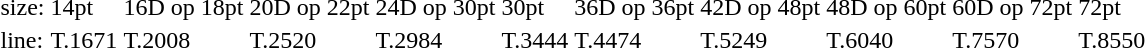<table style="margin-left:40px;">
<tr>
<td>size:</td>
<td>14pt</td>
<td>16D op 18pt</td>
<td>20D op 22pt</td>
<td>24D op 30pt</td>
<td>30pt</td>
<td>36D op 36pt</td>
<td>42D op 48pt</td>
<td>48D op 60pt</td>
<td>60D op 72pt</td>
<td>72pt</td>
</tr>
<tr>
<td>line:</td>
<td>T.1671</td>
<td>T.2008</td>
<td>T.2520</td>
<td>T.2984</td>
<td>T.3444</td>
<td>T.4474</td>
<td>T.5249</td>
<td>T.6040</td>
<td>T.7570</td>
<td>T.8550</td>
</tr>
</table>
